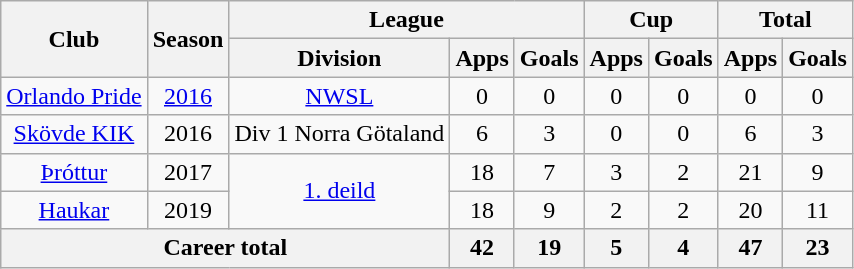<table class="wikitable" style="text-align: center;">
<tr>
<th rowspan="2">Club</th>
<th rowspan="2">Season</th>
<th colspan="3">League</th>
<th colspan="2">Cup</th>
<th colspan="2">Total</th>
</tr>
<tr>
<th>Division</th>
<th>Apps</th>
<th>Goals</th>
<th>Apps</th>
<th>Goals</th>
<th>Apps</th>
<th>Goals</th>
</tr>
<tr>
<td><a href='#'>Orlando Pride</a></td>
<td><a href='#'>2016</a></td>
<td><a href='#'>NWSL</a></td>
<td>0</td>
<td>0</td>
<td>0</td>
<td>0</td>
<td>0</td>
<td>0</td>
</tr>
<tr>
<td><a href='#'>Skövde KIK</a></td>
<td>2016</td>
<td>Div 1 Norra Götaland</td>
<td>6</td>
<td>3</td>
<td>0</td>
<td>0</td>
<td>6</td>
<td>3</td>
</tr>
<tr>
<td><a href='#'>Þróttur</a></td>
<td>2017</td>
<td rowspan="2"><a href='#'>1. deild</a></td>
<td>18</td>
<td>7</td>
<td>3</td>
<td>2</td>
<td>21</td>
<td>9</td>
</tr>
<tr>
<td><a href='#'>Haukar</a></td>
<td>2019</td>
<td>18</td>
<td>9</td>
<td>2</td>
<td>2</td>
<td>20</td>
<td>11</td>
</tr>
<tr>
<th colspan="3">Career total</th>
<th>42</th>
<th>19</th>
<th>5</th>
<th>4</th>
<th>47</th>
<th>23</th>
</tr>
</table>
